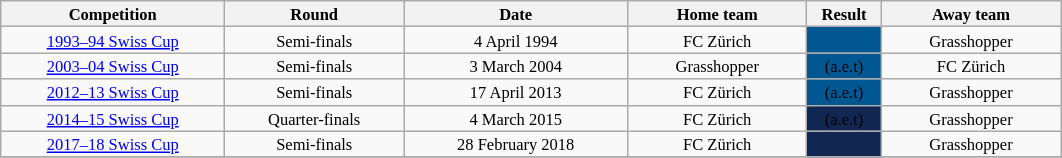<table class="wikitable" style="text-align: center; width=20%; font-size: 11px">
<tr>
<th rowspan=1 width=15%><strong>Competition</strong></th>
<th rowspan=1 width=12%><strong>Round</strong></th>
<th rowspan=1 width=15%><strong>Date</strong></th>
<th rowspan=1 width=12%><strong>Home team</strong></th>
<th rowspan=1 width=5%><strong>Result</strong></th>
<th rowspan=1 width=12%><strong>Away team</strong></th>
</tr>
<tr>
<td><a href='#'>1993–94 Swiss Cup</a></td>
<td>Semi-finals</td>
<td>4 April 1994</td>
<td>FC Zürich</td>
<td style="background:#005791;"></td>
<td>Grasshopper</td>
</tr>
<tr>
<td><a href='#'>2003–04 Swiss Cup</a></td>
<td>Semi-finals</td>
<td>3 March 2004</td>
<td>Grasshopper</td>
<td style="background:#005791;"><span>(a.e.t)</span></td>
<td>FC Zürich</td>
</tr>
<tr>
<td><a href='#'>2012–13 Swiss Cup</a></td>
<td>Semi-finals</td>
<td>17 April 2013</td>
<td>FC Zürich</td>
<td style="background:#005791;"><span>(a.e.t)</span></td>
<td>Grasshopper</td>
</tr>
<tr>
<td><a href='#'>2014–15 Swiss Cup</a></td>
<td>Quarter-finals</td>
<td>4 March 2015</td>
<td>FC Zürich</td>
<td style="background:#112752;"><span>(a.e.t)</span></td>
<td>Grasshopper</td>
</tr>
<tr>
<td><a href='#'>2017–18 Swiss Cup</a></td>
<td>Semi-finals</td>
<td>28 February 2018</td>
<td>FC Zürich</td>
<td style="background:#112752;"></td>
<td>Grasshopper</td>
</tr>
<tr>
</tr>
</table>
